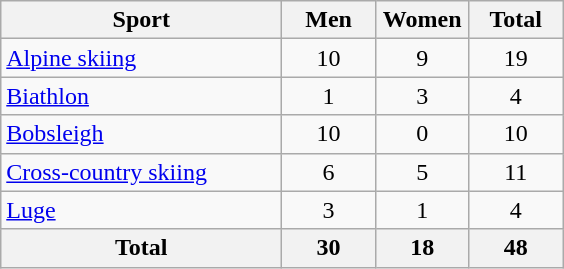<table class="wikitable sortable" style="text-align:center;">
<tr>
<th width=180>Sport</th>
<th width=55>Men</th>
<th width=55>Women</th>
<th width=55>Total</th>
</tr>
<tr>
<td align=left><a href='#'>Alpine skiing</a></td>
<td>10</td>
<td>9</td>
<td>19</td>
</tr>
<tr>
<td align=left><a href='#'>Biathlon</a></td>
<td>1</td>
<td>3</td>
<td>4</td>
</tr>
<tr>
<td align=left><a href='#'>Bobsleigh</a></td>
<td>10</td>
<td>0</td>
<td>10</td>
</tr>
<tr>
<td align=left><a href='#'>Cross-country skiing</a></td>
<td>6</td>
<td>5</td>
<td>11</td>
</tr>
<tr>
<td align=left><a href='#'>Luge</a></td>
<td>3</td>
<td>1</td>
<td>4</td>
</tr>
<tr>
<th>Total</th>
<th>30</th>
<th>18</th>
<th>48</th>
</tr>
</table>
